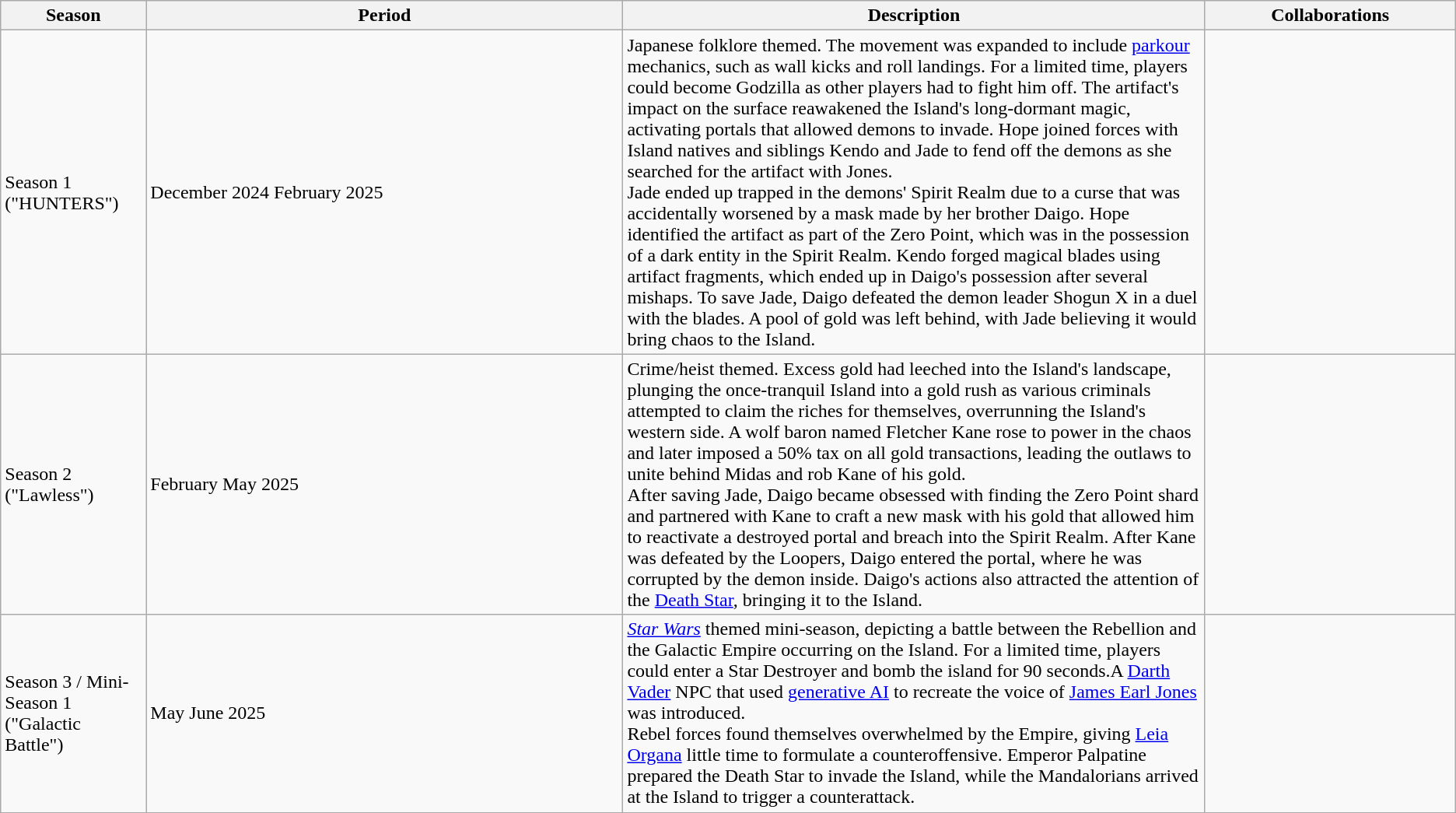<table class="wikitable">
<tr>
<th width=10%>Season</th>
<th>Period</th>
<th width=40%>Description</th>
<th>Collaborations</th>
</tr>
<tr>
<td>Season 1 ("HUNTERS")</td>
<td>December 2024  February 2025</td>
<td>Japanese folklore themed. The movement was expanded to include <a href='#'>parkour</a> mechanics, such as wall kicks and roll landings. For a limited time, players could become Godzilla as other players had to fight him off. The artifact's impact on the surface reawakened the Island's long-dormant magic, activating portals that allowed demons to invade. Hope joined forces with Island natives and siblings Kendo and Jade to fend off the demons as she searched for the artifact with Jones.<br>Jade ended up trapped in the demons' Spirit Realm due to a curse that was accidentally worsened by a mask made by her brother Daigo. Hope identified the artifact as part of the Zero Point, which was in the possession of a dark entity in the Spirit Realm. Kendo forged magical blades using artifact fragments, which ended up in Daigo's possession after several mishaps. To save Jade, Daigo defeated the demon leader Shogun X in a duel with the blades. A pool of gold was left behind, with Jade believing it would bring chaos to the Island.</td>
<td></td>
</tr>
<tr>
<td>Season 2 ("Lawless")</td>
<td>February  May 2025</td>
<td>Crime/heist themed. Excess gold had leeched into the Island's landscape, plunging the once-tranquil Island into a gold rush as various criminals attempted to claim the riches for themselves, overrunning the Island's western side. A wolf baron named Fletcher Kane rose to power in the chaos and later imposed a 50% tax on all gold transactions, leading the outlaws to unite behind Midas and rob Kane of his gold.<br>After saving Jade, Daigo became obsessed with finding the Zero Point shard and partnered with Kane to craft a new mask with his gold that allowed him to reactivate a destroyed portal and breach into the Spirit Realm. After Kane was defeated by the Loopers, Daigo entered the portal, where he was corrupted by the demon inside. Daigo's actions also attracted the attention of the <a href='#'>Death Star</a>, bringing it to the Island.</td>
<td></td>
</tr>
<tr>
<td>Season 3 / Mini-Season 1 ("Galactic Battle")</td>
<td>May  June 2025</td>
<td><em><a href='#'>Star Wars</a></em> themed mini-season, depicting a battle between the Rebellion and the Galactic Empire occurring on the Island. For a limited time, players could enter a Star Destroyer and bomb the island for 90 seconds.A <a href='#'>Darth Vader</a> NPC that used <a href='#'>generative AI</a> to recreate the voice of <a href='#'>James Earl Jones</a> was introduced.<br>Rebel forces found themselves overwhelmed by the Empire, giving <a href='#'>Leia Organa</a> little time to formulate a counteroffensive. Emperor Palpatine prepared the Death Star to invade the Island, while the Mandalorians arrived at the Island to trigger a counterattack.</td>
<td></td>
</tr>
</table>
